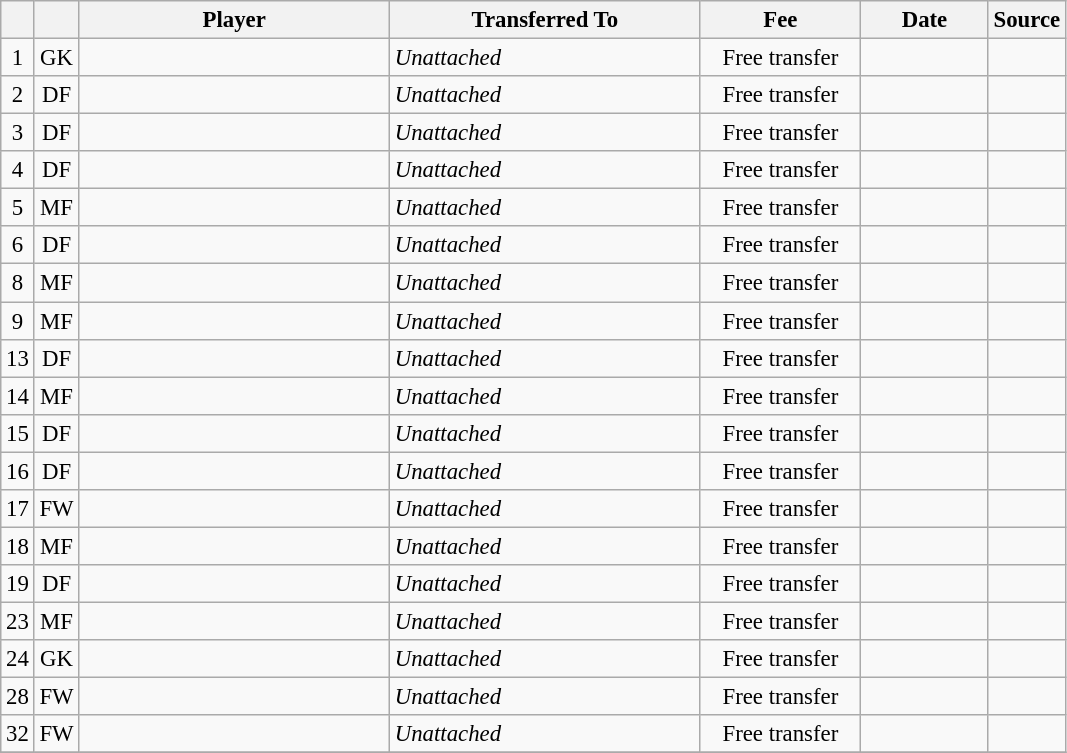<table class="wikitable plainrowheaders sortable" style="font-size:95%">
<tr>
<th></th>
<th></th>
<th scope="col" style="width:200px;"><strong>Player</strong></th>
<th scope="col" style="width:200px;"><strong>Transferred To</strong></th>
<th scope="col" style="width:100px;"><strong>Fee</strong></th>
<th scope="col" style="width:78px;"><strong>Date</strong></th>
<th><strong>Source</strong></th>
</tr>
<tr>
<td align=center>1</td>
<td align=center>GK</td>
<td></td>
<td> <em>Unattached</em></td>
<td align=center>Free transfer</td>
<td align=center></td>
<td></td>
</tr>
<tr>
<td align=center>2</td>
<td align=center>DF</td>
<td></td>
<td> <em>Unattached</em></td>
<td align=center>Free transfer</td>
<td align=center></td>
<td></td>
</tr>
<tr>
<td align=center>3</td>
<td align=center>DF</td>
<td></td>
<td> <em>Unattached</em></td>
<td align=center>Free transfer</td>
<td align=center></td>
<td></td>
</tr>
<tr>
<td align=center>4</td>
<td align=center>DF</td>
<td></td>
<td> <em>Unattached</em></td>
<td align=center>Free transfer</td>
<td align=center></td>
<td></td>
</tr>
<tr>
<td align=center>5</td>
<td align=center>MF</td>
<td></td>
<td> <em>Unattached</em></td>
<td align=center>Free transfer</td>
<td align=center></td>
<td></td>
</tr>
<tr>
<td align=center>6</td>
<td align=center>DF</td>
<td></td>
<td> <em>Unattached</em></td>
<td align=center>Free transfer</td>
<td align=center></td>
<td></td>
</tr>
<tr>
<td align=center>8</td>
<td align=center>MF</td>
<td></td>
<td> <em>Unattached</em></td>
<td align=center>Free transfer</td>
<td align=center></td>
<td></td>
</tr>
<tr>
<td align=center>9</td>
<td align=center>MF</td>
<td></td>
<td> <em>Unattached</em></td>
<td align=center>Free transfer</td>
<td align=center></td>
<td></td>
</tr>
<tr>
<td align=center>13</td>
<td align=center>DF</td>
<td></td>
<td> <em>Unattached</em></td>
<td align=center>Free transfer</td>
<td align=center></td>
<td></td>
</tr>
<tr>
<td align=center>14</td>
<td align=center>MF</td>
<td></td>
<td> <em>Unattached</em></td>
<td align=center>Free transfer</td>
<td align=center></td>
<td></td>
</tr>
<tr>
<td align=center>15</td>
<td align=center>DF</td>
<td></td>
<td> <em>Unattached</em></td>
<td align=center>Free transfer</td>
<td align=center></td>
<td></td>
</tr>
<tr>
<td align=center>16</td>
<td align=center>DF</td>
<td></td>
<td> <em>Unattached</em></td>
<td align=center>Free transfer</td>
<td align=center></td>
<td></td>
</tr>
<tr>
<td align=center>17</td>
<td align=center>FW</td>
<td></td>
<td> <em>Unattached</em></td>
<td align=center>Free transfer</td>
<td align=center></td>
<td></td>
</tr>
<tr>
<td align=center>18</td>
<td align=center>MF</td>
<td></td>
<td> <em>Unattached</em></td>
<td align=center>Free transfer</td>
<td align=center></td>
<td></td>
</tr>
<tr>
<td align=center>19</td>
<td align=center>DF</td>
<td></td>
<td> <em>Unattached</em></td>
<td align=center>Free transfer</td>
<td align=center></td>
<td></td>
</tr>
<tr>
<td align=center>23</td>
<td align=center>MF</td>
<td></td>
<td> <em>Unattached</em></td>
<td align=center>Free transfer</td>
<td align=center></td>
<td></td>
</tr>
<tr>
<td align=center>24</td>
<td align=center>GK</td>
<td></td>
<td> <em>Unattached</em></td>
<td align=center>Free transfer</td>
<td align=center></td>
<td></td>
</tr>
<tr>
<td align=center>28</td>
<td align=center>FW</td>
<td></td>
<td> <em>Unattached</em></td>
<td align=center>Free transfer</td>
<td align=center></td>
<td></td>
</tr>
<tr>
<td align=center>32</td>
<td align=center>FW</td>
<td></td>
<td> <em>Unattached</em></td>
<td align=center>Free transfer</td>
<td align=center></td>
<td></td>
</tr>
<tr>
</tr>
</table>
